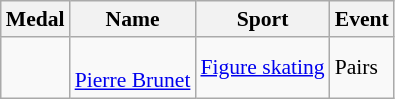<table class="wikitable sortable" style="font-size:90%">
<tr>
<th>Medal</th>
<th>Name</th>
<th>Sport</th>
<th>Event</th>
</tr>
<tr>
<td></td>
<td> <br> <a href='#'>Pierre Brunet</a></td>
<td><a href='#'>Figure skating</a></td>
<td>Pairs</td>
</tr>
</table>
